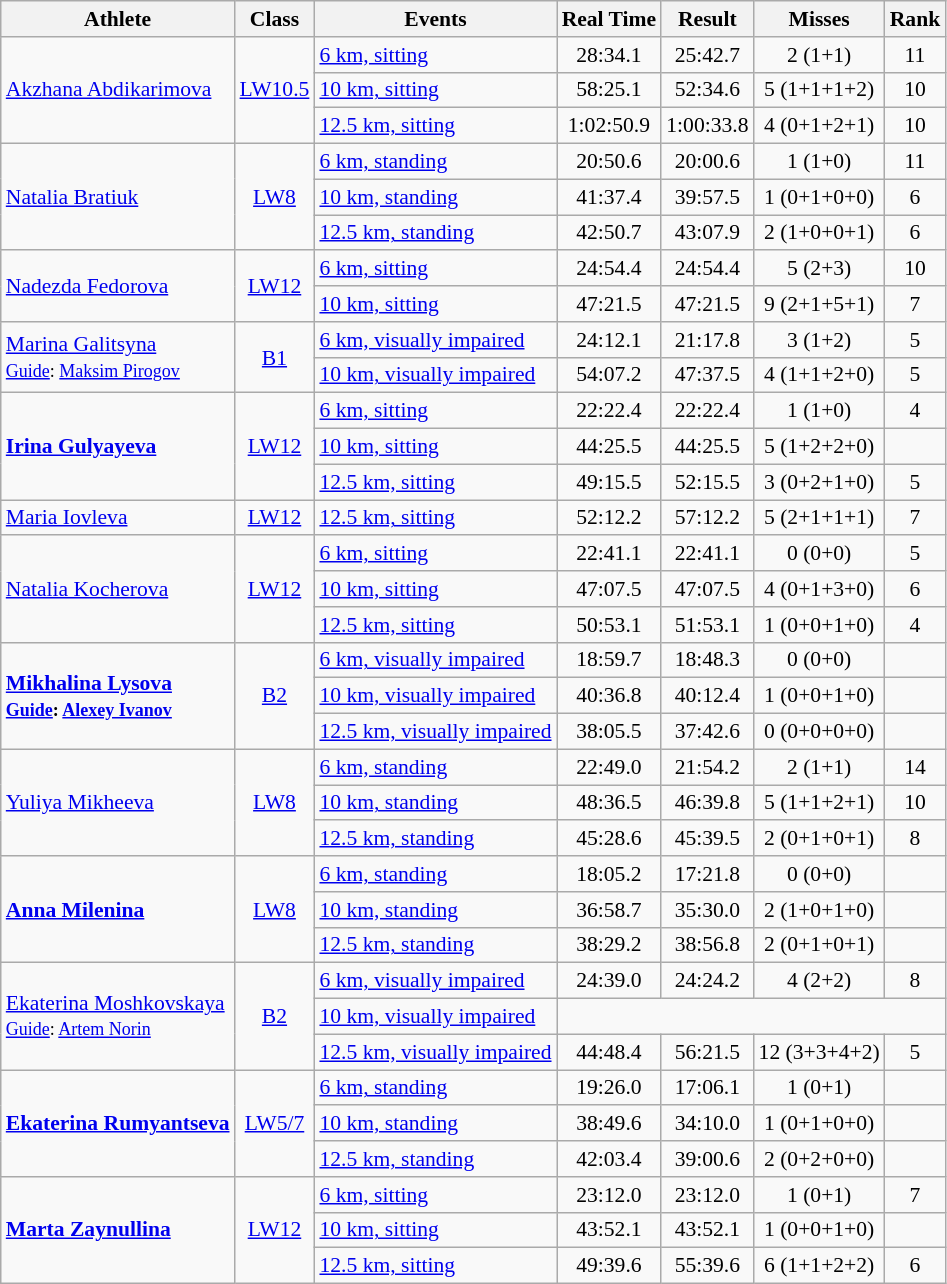<table class="wikitable" style="font-size:90%">
<tr>
<th>Athlete</th>
<th>Class</th>
<th>Events</th>
<th>Real Time</th>
<th>Result</th>
<th>Misses</th>
<th>Rank</th>
</tr>
<tr align=center>
<td rowspan=3 align=left><a href='#'>Akzhana Abdikarimova</a></td>
<td rowspan=3><a href='#'>LW10.5</a></td>
<td align=left><a href='#'>6 km, sitting</a></td>
<td>28:34.1</td>
<td>25:42.7</td>
<td>2 (1+1)</td>
<td>11</td>
</tr>
<tr align=center>
<td align=left><a href='#'>10 km, sitting</a></td>
<td>58:25.1</td>
<td>52:34.6</td>
<td>5 (1+1+1+2)</td>
<td>10</td>
</tr>
<tr align=center>
<td align=left><a href='#'>12.5 km, sitting</a></td>
<td>1:02:50.9</td>
<td>1:00:33.8</td>
<td>4 (0+1+2+1)</td>
<td>10</td>
</tr>
<tr align=center>
<td rowspan=3 align=left><a href='#'>Natalia Bratiuk</a></td>
<td rowspan=3><a href='#'>LW8</a></td>
<td align=left><a href='#'>6 km, standing</a></td>
<td>20:50.6</td>
<td>20:00.6</td>
<td>1 (1+0)</td>
<td>11</td>
</tr>
<tr align=center>
<td align=left><a href='#'>10 km, standing</a></td>
<td>41:37.4</td>
<td>39:57.5</td>
<td>1 (0+1+0+0)</td>
<td>6</td>
</tr>
<tr align=center>
<td align=left><a href='#'>12.5 km, standing</a></td>
<td>42:50.7</td>
<td>43:07.9</td>
<td>2 (1+0+0+1)</td>
<td>6</td>
</tr>
<tr align=center>
<td rowspan=2 align=left><a href='#'>Nadezda Fedorova</a></td>
<td rowspan=2><a href='#'>LW12</a></td>
<td align=left><a href='#'>6 km, sitting</a></td>
<td>24:54.4</td>
<td>24:54.4</td>
<td>5 (2+3)</td>
<td>10</td>
</tr>
<tr align=center>
<td align=left><a href='#'>10 km, sitting</a></td>
<td>47:21.5</td>
<td>47:21.5</td>
<td>9 (2+1+5+1)</td>
<td>7</td>
</tr>
<tr align=center>
<td rowspan=2 align=left><a href='#'>Marina Galitsyna</a><br><small><a href='#'>Guide</a>: <a href='#'>Maksim Pirogov</a></small></td>
<td rowspan=2><a href='#'>B1</a></td>
<td align=left><a href='#'>6 km, visually impaired</a></td>
<td>24:12.1</td>
<td>21:17.8</td>
<td>3 (1+2)</td>
<td>5</td>
</tr>
<tr align=center>
<td align=left><a href='#'>10 km, visually impaired</a></td>
<td>54:07.2</td>
<td>47:37.5</td>
<td>4 (1+1+2+0)</td>
<td>5</td>
</tr>
<tr align=center>
<td rowspan=3 align=left><strong><a href='#'>Irina Gulyayeva</a></strong></td>
<td rowspan=3><a href='#'>LW12</a></td>
<td align=left><a href='#'>6 km, sitting</a></td>
<td>22:22.4</td>
<td>22:22.4</td>
<td>1 (1+0)</td>
<td>4</td>
</tr>
<tr align=center>
<td align=left><a href='#'>10 km, sitting</a></td>
<td>44:25.5</td>
<td>44:25.5</td>
<td>5 (1+2+2+0)</td>
<td></td>
</tr>
<tr align=center>
<td align=left><a href='#'>12.5 km, sitting</a></td>
<td>49:15.5</td>
<td>52:15.5</td>
<td>3 (0+2+1+0)</td>
<td>5</td>
</tr>
<tr align=center>
<td align=left><a href='#'>Maria Iovleva</a></td>
<td><a href='#'>LW12</a></td>
<td align=left><a href='#'>12.5 km, sitting</a></td>
<td>52:12.2</td>
<td>57:12.2</td>
<td>5 (2+1+1+1)</td>
<td>7</td>
</tr>
<tr align=center>
<td rowspan=3 align=left><a href='#'>Natalia Kocherova</a></td>
<td rowspan=3><a href='#'>LW12</a></td>
<td align=left><a href='#'>6 km, sitting</a></td>
<td>22:41.1</td>
<td>22:41.1</td>
<td>0 (0+0)</td>
<td>5</td>
</tr>
<tr align=center>
<td align=left><a href='#'>10 km, sitting</a></td>
<td>47:07.5</td>
<td>47:07.5</td>
<td>4 (0+1+3+0)</td>
<td>6</td>
</tr>
<tr align=center>
<td align=left><a href='#'>12.5 km, sitting</a></td>
<td>50:53.1</td>
<td>51:53.1</td>
<td>1 (0+0+1+0)</td>
<td>4</td>
</tr>
<tr align=center>
<td rowspan=3 align=left><strong><a href='#'>Mikhalina Lysova</a><br><small><a href='#'>Guide</a>: <a href='#'>Alexey Ivanov</a></small></strong></td>
<td rowspan=3><a href='#'>B2</a></td>
<td align=left><a href='#'>6 km, visually impaired</a></td>
<td>18:59.7</td>
<td>18:48.3</td>
<td>0 (0+0)</td>
<td></td>
</tr>
<tr align=center>
<td align=left><a href='#'>10 km, visually impaired</a></td>
<td>40:36.8</td>
<td>40:12.4</td>
<td>1 (0+0+1+0)</td>
<td></td>
</tr>
<tr align=center>
<td align=left><a href='#'>12.5 km, visually impaired</a></td>
<td>38:05.5</td>
<td>37:42.6</td>
<td>0 (0+0+0+0)</td>
<td></td>
</tr>
<tr align=center>
<td rowspan=3 align=left><a href='#'>Yuliya Mikheeva</a></td>
<td rowspan=3><a href='#'>LW8</a></td>
<td align=left><a href='#'>6 km, standing</a></td>
<td>22:49.0</td>
<td>21:54.2</td>
<td>2 (1+1)</td>
<td>14</td>
</tr>
<tr align=center>
<td align=left><a href='#'>10 km, standing</a></td>
<td>48:36.5</td>
<td>46:39.8</td>
<td>5 (1+1+2+1)</td>
<td>10</td>
</tr>
<tr align=center>
<td align=left><a href='#'>12.5 km, standing</a></td>
<td>45:28.6</td>
<td>45:39.5</td>
<td>2 (0+1+0+1)</td>
<td>8</td>
</tr>
<tr align=center>
<td rowspan=3 align=left><strong><a href='#'>Anna Milenina</a></strong></td>
<td rowspan=3><a href='#'>LW8</a></td>
<td align=left><a href='#'>6 km, standing</a></td>
<td>18:05.2</td>
<td>17:21.8</td>
<td>0 (0+0)</td>
<td></td>
</tr>
<tr align=center>
<td align=left><a href='#'>10 km, standing</a></td>
<td>36:58.7</td>
<td>35:30.0</td>
<td>2 (1+0+1+0)</td>
<td></td>
</tr>
<tr align=center>
<td align=left><a href='#'>12.5 km, standing</a></td>
<td>38:29.2</td>
<td>38:56.8</td>
<td>2 (0+1+0+1)</td>
<td></td>
</tr>
<tr align=center>
<td rowspan=3 align=left><a href='#'>Ekaterina Moshkovskaya</a><br><small><a href='#'>Guide</a>: <a href='#'>Artem Norin</a></small></td>
<td rowspan=3><a href='#'>B2</a></td>
<td align=left><a href='#'>6 km, visually impaired</a></td>
<td>24:39.0</td>
<td>24:24.2</td>
<td>4 (2+2)</td>
<td>8</td>
</tr>
<tr align=center>
<td align=left><a href='#'>10 km, visually impaired</a></td>
<td colspan=4></td>
</tr>
<tr align=center>
<td align=left><a href='#'>12.5 km, visually impaired</a></td>
<td>44:48.4</td>
<td>56:21.5</td>
<td>12 (3+3+4+2)</td>
<td>5</td>
</tr>
<tr align=center>
<td rowspan=3 align=left><strong><a href='#'>Ekaterina Rumyantseva</a></strong></td>
<td rowspan=3><a href='#'>LW5/7</a></td>
<td align=left><a href='#'>6 km, standing</a></td>
<td>19:26.0</td>
<td>17:06.1</td>
<td>1 (0+1)</td>
<td></td>
</tr>
<tr align=center>
<td align=left><a href='#'>10 km, standing</a></td>
<td>38:49.6</td>
<td>34:10.0</td>
<td>1 (0+1+0+0)</td>
<td></td>
</tr>
<tr align=center>
<td align=left><a href='#'>12.5 km, standing</a></td>
<td>42:03.4</td>
<td>39:00.6</td>
<td>2 (0+2+0+0)</td>
<td></td>
</tr>
<tr align=center>
<td rowspan=3 align=left><strong><a href='#'>Marta Zaynullina</a></strong></td>
<td rowspan=3><a href='#'>LW12</a></td>
<td align=left><a href='#'>6 km, sitting</a></td>
<td>23:12.0</td>
<td>23:12.0</td>
<td>1 (0+1)</td>
<td>7</td>
</tr>
<tr align=center>
<td align=left><a href='#'>10 km, sitting</a></td>
<td>43:52.1</td>
<td>43:52.1</td>
<td>1 (0+0+1+0)</td>
<td></td>
</tr>
<tr align=center>
<td align=left><a href='#'>12.5 km, sitting</a></td>
<td>49:39.6</td>
<td>55:39.6</td>
<td>6 (1+1+2+2)</td>
<td>6</td>
</tr>
</table>
